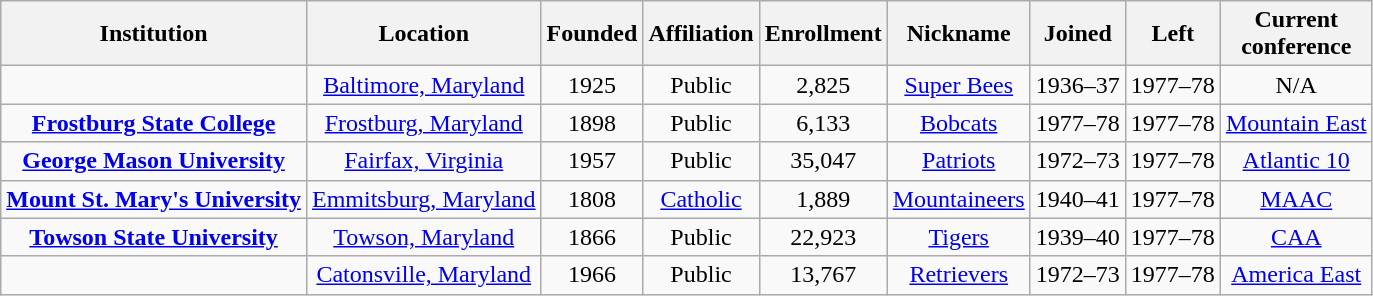<table class="wikitable sortable" style="text-align:center;">
<tr>
<th>Institution</th>
<th>Location</th>
<th>Founded</th>
<th>Affiliation</th>
<th>Enrollment</th>
<th>Nickname</th>
<th>Joined</th>
<th>Left</th>
<th>Current<br>conference</th>
</tr>
<tr>
<td></td>
<td><a href='#'>Baltimore, Maryland</a></td>
<td>1925</td>
<td>Public</td>
<td>2,825</td>
<td><a href='#'>Super Bees</a></td>
<td>1936–37</td>
<td>1977–78</td>
<td>N/A</td>
</tr>
<tr>
<td><strong><a href='#'>Frostburg State College</a></strong></td>
<td><a href='#'>Frostburg, Maryland</a></td>
<td>1898</td>
<td>Public</td>
<td>6,133</td>
<td><a href='#'>Bobcats</a></td>
<td>1977–78</td>
<td>1977–78</td>
<td><a href='#'>Mountain East</a></td>
</tr>
<tr>
<td><strong><a href='#'>George Mason University</a></strong></td>
<td><a href='#'>Fairfax, Virginia</a></td>
<td>1957</td>
<td>Public</td>
<td>35,047</td>
<td><a href='#'>Patriots</a></td>
<td>1972–73</td>
<td>1977–78</td>
<td><a href='#'>Atlantic 10</a></td>
</tr>
<tr>
<td><strong><a href='#'>Mount St. Mary's University</a></strong></td>
<td><a href='#'>Emmitsburg, Maryland</a></td>
<td>1808</td>
<td><a href='#'>Catholic</a></td>
<td>1,889</td>
<td><a href='#'>Mountaineers</a></td>
<td>1940–41</td>
<td>1977–78</td>
<td><a href='#'>MAAC</a></td>
</tr>
<tr>
<td><strong><a href='#'>Towson State University</a></strong></td>
<td><a href='#'>Towson, Maryland</a></td>
<td>1866</td>
<td>Public</td>
<td>22,923</td>
<td><a href='#'>Tigers</a></td>
<td>1939–40</td>
<td>1977–78</td>
<td><a href='#'>CAA</a></td>
</tr>
<tr>
<td></td>
<td><a href='#'>Catonsville, Maryland</a></td>
<td>1966</td>
<td>Public</td>
<td>13,767</td>
<td><a href='#'>Retrievers</a></td>
<td>1972–73</td>
<td>1977–78</td>
<td><a href='#'>America East</a></td>
</tr>
</table>
